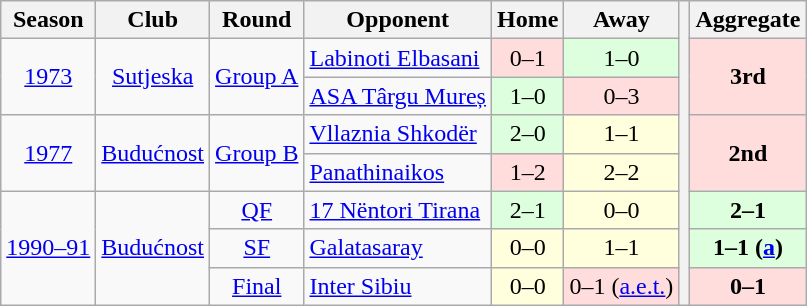<table class="wikitable" style="text-align: center">
<tr>
<th>Season</th>
<th>Club</th>
<th>Round</th>
<th>Opponent</th>
<th>Home</th>
<th>Away</th>
<th rowspan=8></th>
<th>Aggregate</th>
</tr>
<tr>
<td rowspan=2><a href='#'>1973</a></td>
<td rowspan=2><a href='#'>Sutjeska</a></td>
<td rowspan=2><a href='#'>Group A</a></td>
<td align="left"> <a href='#'>Labinoti Elbasani</a></td>
<td bgcolor="#ffdddd">0–1</td>
<td bgcolor="#ddffdd">1–0</td>
<td bgcolor="#ffdddd" rowspan=2><strong>3rd</strong></td>
</tr>
<tr>
<td align="left"> <a href='#'>ASA Târgu Mureș</a></td>
<td bgcolor="#ddffdd">1–0</td>
<td bgcolor="#ffdddd">0–3</td>
</tr>
<tr>
<td rowspan=2><a href='#'>1977</a></td>
<td rowspan=2><a href='#'>Budućnost</a></td>
<td rowspan=2><a href='#'>Group B</a></td>
<td align="left"> <a href='#'>Vllaznia Shkodër</a></td>
<td bgcolor="#ddffdd">2–0</td>
<td bgcolor="#ffffdd">1–1</td>
<td bgcolor="#ffdddd" rowspan=2><strong>2nd</strong></td>
</tr>
<tr>
<td align="left"> <a href='#'>Panathinaikos</a></td>
<td bgcolor="#ffdddd">1–2</td>
<td bgcolor="#ffffdd">2–2</td>
</tr>
<tr>
<td rowspan=3><a href='#'>1990–91</a></td>
<td rowspan=3><a href='#'>Budućnost</a></td>
<td><a href='#'>QF</a></td>
<td align="left"> <a href='#'>17 Nëntori Tirana</a></td>
<td bgcolor="#ddffdd">2–1</td>
<td bgcolor="#ffffdd">0–0</td>
<td bgcolor="#ddffdd"><strong>2–1</strong></td>
</tr>
<tr>
<td><a href='#'>SF</a></td>
<td align="left"> <a href='#'>Galatasaray</a></td>
<td bgcolor="#ffffdd">0–0</td>
<td bgcolor="#ffffdd">1–1</td>
<td bgcolor="#ddffdd"><strong>1–1 (<a href='#'>a</a>)</strong></td>
</tr>
<tr>
<td><a href='#'>Final</a></td>
<td align="left"> <a href='#'>Inter Sibiu</a></td>
<td bgcolor="#ffffdd">0–0</td>
<td bgcolor="#ffdddd">0–1 (<a href='#'>a.e.t.</a>)</td>
<td bgcolor="#ffdddd"><strong>0–1</strong></td>
</tr>
</table>
